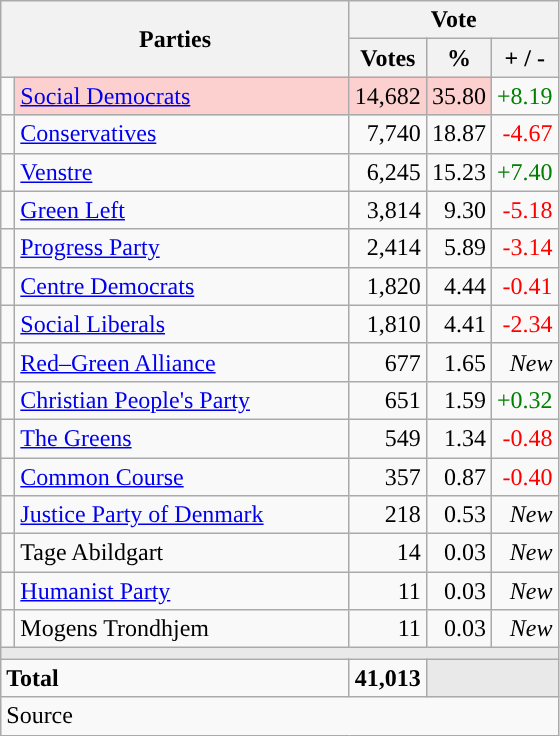<table class="wikitable" style="text-align:right;">
<tr>
<th style="text-align:centre;" rowspan="2" colspan="2" width="225">Parties</th>
<th colspan="3">Vote</th>
</tr>
<tr>
<th width="15">Votes</th>
<th width="15">%</th>
<th width="15">+ / -</th>
</tr>
<tr>
<td width="2" style="color:inherit;background:"></td>
<td bgcolor=#fbd0ce  align="left"><a href='#'>Social Democrats</a></td>
<td bgcolor=#fbd0ce>14,682</td>
<td bgcolor=#fbd0ce>35.80</td>
<td style=color:green;>+8.19</td>
</tr>
<tr>
<td width="2" style="color:inherit;background:"></td>
<td align="left"><a href='#'>Conservatives</a></td>
<td>7,740</td>
<td>18.87</td>
<td style=color:red;>-4.67</td>
</tr>
<tr>
<td width="2" style="color:inherit;background:"></td>
<td align="left"><a href='#'>Venstre</a></td>
<td>6,245</td>
<td>15.23</td>
<td style=color:green;>+7.40</td>
</tr>
<tr>
<td width="2" style="color:inherit;background:"></td>
<td align="left"><a href='#'>Green Left</a></td>
<td>3,814</td>
<td>9.30</td>
<td style=color:red;>-5.18</td>
</tr>
<tr>
<td width="2" style="color:inherit;background:"></td>
<td align="left"><a href='#'>Progress Party</a></td>
<td>2,414</td>
<td>5.89</td>
<td style=color:red;>-3.14</td>
</tr>
<tr>
<td width="2" style="color:inherit;background:"></td>
<td align="left"><a href='#'>Centre Democrats</a></td>
<td>1,820</td>
<td>4.44</td>
<td style=color:red;>-0.41</td>
</tr>
<tr>
<td width="2" style="color:inherit;background:"></td>
<td align="left"><a href='#'>Social Liberals</a></td>
<td>1,810</td>
<td>4.41</td>
<td style=color:red;>-2.34</td>
</tr>
<tr>
<td width="2" style="color:inherit;background:"></td>
<td align="left"><a href='#'>Red–Green Alliance</a></td>
<td>677</td>
<td>1.65</td>
<td><em>New</em></td>
</tr>
<tr>
<td width="2" style="color:inherit;background:"></td>
<td align="left"><a href='#'>Christian People's Party</a></td>
<td>651</td>
<td>1.59</td>
<td style=color:green;>+0.32</td>
</tr>
<tr>
<td width="2" style="color:inherit;background:"></td>
<td align="left"><a href='#'>The Greens</a></td>
<td>549</td>
<td>1.34</td>
<td style=color:red;>-0.48</td>
</tr>
<tr>
<td width="2" style="color:inherit;background:"></td>
<td align="left"><a href='#'>Common Course</a></td>
<td>357</td>
<td>0.87</td>
<td style=color:red;>-0.40</td>
</tr>
<tr>
<td width="2" style="color:inherit;background:"></td>
<td align="left"><a href='#'>Justice Party of Denmark</a></td>
<td>218</td>
<td>0.53</td>
<td><em>New</em></td>
</tr>
<tr>
<td width="2" style="color:inherit;background:"></td>
<td align="left">Tage Abildgart</td>
<td>14</td>
<td>0.03</td>
<td><em>New</em></td>
</tr>
<tr>
<td width="2" style="color:inherit;background:"></td>
<td align="left"><a href='#'>Humanist Party</a></td>
<td>11</td>
<td>0.03</td>
<td><em>New</em></td>
</tr>
<tr>
<td width="2" style="color:inherit;background:"></td>
<td align="left">Mogens Trondhjem</td>
<td>11</td>
<td>0.03</td>
<td><em>New</em></td>
</tr>
<tr>
<td colspan="7" bgcolor="#E9E9E9"></td>
</tr>
<tr>
<td align="left" colspan="2"><strong>Total</strong></td>
<td><strong>41,013</strong></td>
<td bgcolor="#E9E9E9" colspan="2"></td>
</tr>
<tr>
<td align="left" colspan="6">Source</td>
</tr>
</table>
